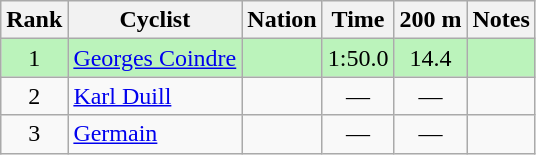<table class="wikitable sortable" style="text-align:center">
<tr>
<th>Rank</th>
<th>Cyclist</th>
<th>Nation</th>
<th>Time</th>
<th>200 m</th>
<th>Notes</th>
</tr>
<tr bgcolor=bbf3bb>
<td>1</td>
<td align=left><a href='#'>Georges Coindre</a></td>
<td align=left></td>
<td>1:50.0</td>
<td>14.4</td>
<td></td>
</tr>
<tr>
<td>2</td>
<td align=left><a href='#'>Karl Duill</a></td>
<td align=left></td>
<td data-sort-value=9:99.9>—</td>
<td data-sort-value=99.9>—</td>
<td></td>
</tr>
<tr>
<td>3</td>
<td align=left><a href='#'>Germain</a></td>
<td align=left></td>
<td data-sort-value=9:99.9>—</td>
<td data-sort-value=99.9>—</td>
<td></td>
</tr>
</table>
